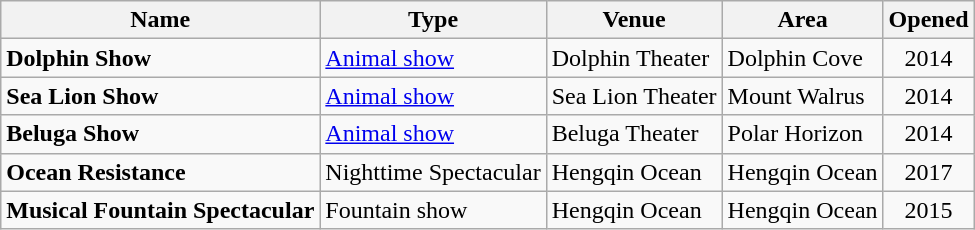<table class="wikitable sortable">
<tr>
<th>Name</th>
<th>Type</th>
<th>Venue</th>
<th>Area</th>
<th>Opened</th>
</tr>
<tr>
<td><strong>Dolphin Show</strong></td>
<td><a href='#'>Animal show</a></td>
<td>Dolphin Theater</td>
<td>Dolphin Cove</td>
<td align="center">2014</td>
</tr>
<tr>
<td><strong>Sea Lion Show</strong></td>
<td><a href='#'>Animal show</a></td>
<td>Sea Lion Theater</td>
<td>Mount Walrus</td>
<td align="center">2014</td>
</tr>
<tr>
<td><strong>Beluga Show</strong></td>
<td><a href='#'>Animal show</a></td>
<td>Beluga Theater</td>
<td>Polar Horizon</td>
<td align="center">2014</td>
</tr>
<tr>
<td><strong>Ocean Resistance</strong></td>
<td>Nighttime Spectacular</td>
<td>Hengqin Ocean</td>
<td>Hengqin Ocean</td>
<td align="center">2017</td>
</tr>
<tr>
<td><strong>Musical Fountain Spectacular</strong></td>
<td>Fountain show</td>
<td>Hengqin Ocean</td>
<td>Hengqin Ocean</td>
<td align="center">2015</td>
</tr>
</table>
